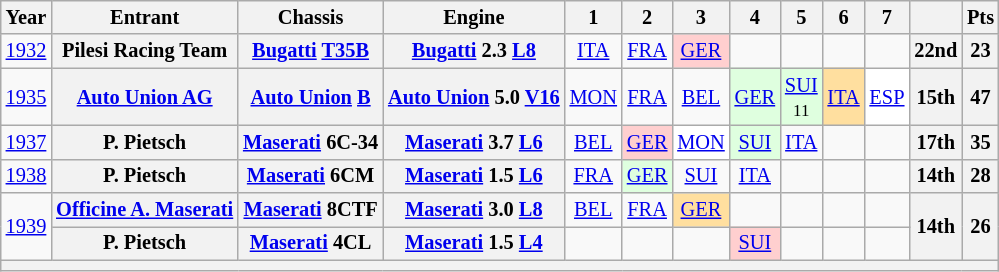<table class="wikitable" style="text-align:center; font-size:85%">
<tr>
<th>Year</th>
<th>Entrant</th>
<th>Chassis</th>
<th>Engine</th>
<th>1</th>
<th>2</th>
<th>3</th>
<th>4</th>
<th>5</th>
<th>6</th>
<th>7</th>
<th></th>
<th>Pts</th>
</tr>
<tr>
<td><a href='#'>1932</a></td>
<th nowrap>Pilesi Racing Team</th>
<th nowrap><a href='#'>Bugatti</a> <a href='#'>T35B</a></th>
<th nowrap><a href='#'>Bugatti</a> 2.3 <a href='#'>L8</a></th>
<td><a href='#'>ITA</a></td>
<td><a href='#'>FRA</a></td>
<td style="background:#FFCFCF;"><a href='#'>GER</a><br></td>
<td></td>
<td></td>
<td></td>
<td></td>
<th>22nd</th>
<th>23</th>
</tr>
<tr>
<td><a href='#'>1935</a></td>
<th nowrap><a href='#'>Auto Union AG</a></th>
<th nowrap><a href='#'>Auto Union</a> <a href='#'>B</a></th>
<th nowrap><a href='#'>Auto Union</a> 5.0 <a href='#'>V16</a></th>
<td><a href='#'>MON</a></td>
<td><a href='#'>FRA</a></td>
<td><a href='#'>BEL</a></td>
<td style="background:#DFFFDF;"><a href='#'>GER</a><br></td>
<td style="background:#DFFFDF;"><a href='#'>SUI</a><br><small>11</small></td>
<td style="background:#FFDF9F;"><a href='#'>ITA</a><br></td>
<td style="background:#FFFFFF;"><a href='#'>ESP</a><br></td>
<th>15th</th>
<th>47</th>
</tr>
<tr>
<td><a href='#'>1937</a></td>
<th nowrap>P. Pietsch</th>
<th nowrap><a href='#'>Maserati</a> 6C-34</th>
<th nowrap><a href='#'>Maserati</a> 3.7 <a href='#'>L6</a></th>
<td><a href='#'>BEL</a></td>
<td style="background:#FFCFCF;"><a href='#'>GER</a><br></td>
<td style="background:#FFFFFF;"><a href='#'>MON</a><br></td>
<td style="background:#DFFFDF;"><a href='#'>SUI</a><br></td>
<td><a href='#'>ITA</a></td>
<td></td>
<td></td>
<th>17th</th>
<th>35</th>
</tr>
<tr>
<td><a href='#'>1938</a></td>
<th nowrap>P. Pietsch</th>
<th nowrap><a href='#'>Maserati</a> 6CM</th>
<th nowrap><a href='#'>Maserati</a> 1.5 <a href='#'>L6</a></th>
<td><a href='#'>FRA</a></td>
<td style="background:#DFFFDF;"><a href='#'>GER</a><br></td>
<td><a href='#'>SUI</a></td>
<td><a href='#'>ITA</a></td>
<td></td>
<td></td>
<td></td>
<th>14th</th>
<th>28</th>
</tr>
<tr>
<td rowspan=2><a href='#'>1939</a></td>
<th nowrap><a href='#'>Officine A. Maserati</a></th>
<th nowrap><a href='#'>Maserati</a> 8CTF</th>
<th nowrap><a href='#'>Maserati</a> 3.0 <a href='#'>L8</a></th>
<td><a href='#'>BEL</a></td>
<td><a href='#'>FRA</a></td>
<td style="background:#FFDF9F;"><a href='#'>GER</a><br></td>
<td></td>
<td></td>
<td></td>
<td></td>
<th rowspan=2>14th</th>
<th rowspan=2>26</th>
</tr>
<tr>
<th nowrap>P. Pietsch</th>
<th nowrap><a href='#'>Maserati</a> 4CL</th>
<th nowrap><a href='#'>Maserati</a> 1.5 <a href='#'>L4</a></th>
<td></td>
<td></td>
<td></td>
<td style="background:#FFCFCF;"><a href='#'>SUI</a><br></td>
<td></td>
<td></td>
<td></td>
</tr>
<tr>
<th colspan=13></th>
</tr>
</table>
